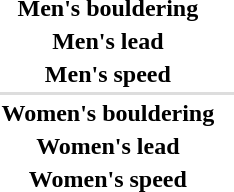<table>
<tr>
<th scope="row">Men's bouldering</th>
<td></td>
<td></td>
<td></td>
</tr>
<tr>
<th scope="row">Men's lead</th>
<td></td>
<td></td>
<td></td>
</tr>
<tr>
<th scope="row">Men's speed</th>
<td></td>
<td></td>
<td></td>
</tr>
<tr bgcolor=#DDDDDD>
<td colspan=4></td>
</tr>
<tr>
<th scope="row">Women's bouldering</th>
<td></td>
<td></td>
<td></td>
</tr>
<tr>
<th scope="row">Women's lead</th>
<td></td>
<td></td>
<td></td>
</tr>
<tr>
<th scope="row">Women's speed</th>
<td></td>
<td></td>
<td></td>
</tr>
</table>
